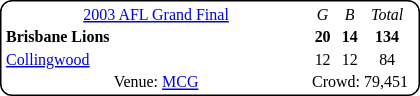<table style="margin-right:4px; margin-left:4px; margin-top:8px; float:right; border:1px #000 solid; border-radius:8px; background:#fff; font-family:Verdana; font-size:8pt; text-align:center;">
<tr>
<td width="200"><a href='#'>2003 AFL Grand Final</a></td>
<td><em>G</em></td>
<td><em>B</em></td>
<td><em>Total</em></td>
</tr>
<tr>
<td style="text-align:left"><strong>Brisbane Lions</strong></td>
<td><strong>20</strong></td>
<td><strong>14</strong></td>
<td><strong>134</strong></td>
</tr>
<tr>
<td style="text-align:left"><a href='#'>Collingwood</a></td>
<td>12</td>
<td>12</td>
<td>84</td>
</tr>
<tr>
<td>Venue: <a href='#'>MCG</a></td>
<td colspan="3">Crowd: 79,451</td>
<td colspan="3"></td>
</tr>
</table>
